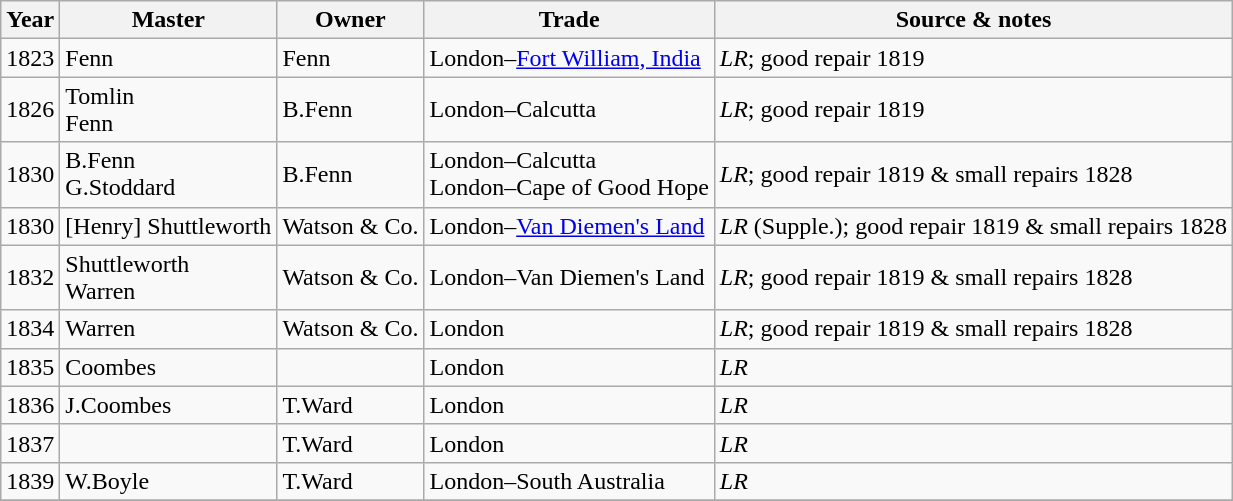<table class=" wikitable">
<tr>
<th>Year</th>
<th>Master</th>
<th>Owner</th>
<th>Trade</th>
<th>Source & notes</th>
</tr>
<tr>
<td>1823</td>
<td>Fenn</td>
<td>Fenn</td>
<td>London–<a href='#'>Fort William, India</a></td>
<td><em>LR</em>; good repair 1819</td>
</tr>
<tr>
<td>1826</td>
<td>Tomlin<br>Fenn</td>
<td>B.Fenn</td>
<td>London–Calcutta</td>
<td><em>LR</em>; good repair 1819</td>
</tr>
<tr>
<td>1830</td>
<td>B.Fenn<br>G.Stoddard</td>
<td>B.Fenn</td>
<td>London–Calcutta<br>London–Cape of Good Hope</td>
<td><em>LR</em>; good repair 1819 & small repairs 1828</td>
</tr>
<tr>
<td>1830</td>
<td>[Henry] Shuttleworth</td>
<td>Watson & Co.</td>
<td>London–<a href='#'>Van Diemen's Land</a></td>
<td><em>LR</em> (Supple.); good repair 1819 & small repairs 1828</td>
</tr>
<tr>
<td>1832</td>
<td>Shuttleworth<br>Warren</td>
<td>Watson & Co.</td>
<td>London–Van Diemen's Land</td>
<td><em>LR</em>; good repair 1819 & small repairs 1828</td>
</tr>
<tr>
<td>1834</td>
<td>Warren</td>
<td>Watson & Co.</td>
<td>London</td>
<td><em>LR</em>; good repair 1819 & small repairs 1828</td>
</tr>
<tr>
<td>1835</td>
<td>Coombes</td>
<td></td>
<td>London</td>
<td><em>LR</em></td>
</tr>
<tr>
<td>1836</td>
<td>J.Coombes</td>
<td>T.Ward</td>
<td>London</td>
<td><em>LR</em></td>
</tr>
<tr>
<td>1837</td>
<td></td>
<td>T.Ward</td>
<td>London</td>
<td><em>LR</em></td>
</tr>
<tr>
<td>1839</td>
<td>W.Boyle</td>
<td>T.Ward</td>
<td>London–South Australia</td>
<td><em>LR</em></td>
</tr>
<tr>
</tr>
</table>
